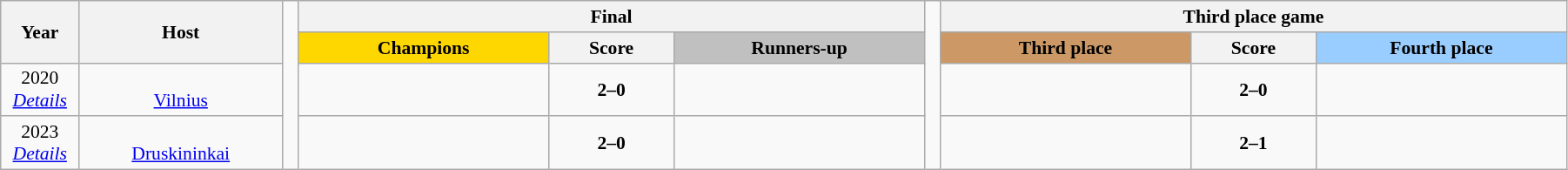<table class="wikitable" style="font-size:90%; text-align: center;" width="95%">
<tr>
<th rowspan="2" style="width:5%;">Year</th>
<th rowspan="2" style="width:13%;">Host</th>
<td rowspan="4" style="width:1%; border-top:none; border-bottom:none;"></td>
<th colspan="3">Final</th>
<td rowspan="4" style="width:1%; border-top:none; border-bottom:none;"></td>
<th colspan="3">Third place game</th>
</tr>
<tr>
<th style="width:16%; background:Gold;">Champions</th>
<th width=8%>Score</th>
<th style="width:16%; background:Silver;">Runners-up</th>
<th style="width:16%; background:#c96;">Third place</th>
<th width=8%>Score</th>
<th style="width:16%; background:#9acdff;">Fourth place</th>
</tr>
<tr>
<td>2020<br><em><a href='#'>Details</a></em></td>
<td><br><a href='#'>Vilnius</a></td>
<td><strong></strong></td>
<td><strong>2–0</strong></td>
<td></td>
<td></td>
<td><strong>2–0</strong></td>
<td></td>
</tr>
<tr>
<td>2023<br><em><a href='#'>Details</a></em></td>
<td><br><a href='#'>Druskininkai</a></td>
<td><strong></strong></td>
<td><strong>2–0</strong></td>
<td></td>
<td></td>
<td><strong>2–1</strong></td>
<td></td>
</tr>
</table>
